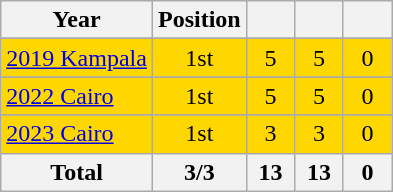<table class="wikitable" style="text-align: center;">
<tr>
<th>Year</th>
<th>Position</th>
<th width=25px></th>
<th width=25px></th>
<th width=25px></th>
</tr>
<tr bgcolor="#FFD700">
</tr>
<tr bgcolor="#FFD700">
<td style="text-align: left;"> <a href='#'>2019 Kampala</a></td>
<td>1st </td>
<td>5</td>
<td>5</td>
<td>0</td>
</tr>
<tr>
</tr>
<tr bgcolor="#FFD700">
<td style="text-align: left;"> <a href='#'>2022 Cairo</a></td>
<td>1st </td>
<td>5</td>
<td>5</td>
<td>0</td>
</tr>
<tr>
</tr>
<tr bgcolor="#FFD700">
<td style="text-align: left;"> <a href='#'>2023 Cairo</a></td>
<td>1st </td>
<td>3</td>
<td>3</td>
<td>0</td>
</tr>
<tr>
<th>Total</th>
<th>3/3</th>
<th>13</th>
<th>13</th>
<th>0</th>
</tr>
</table>
